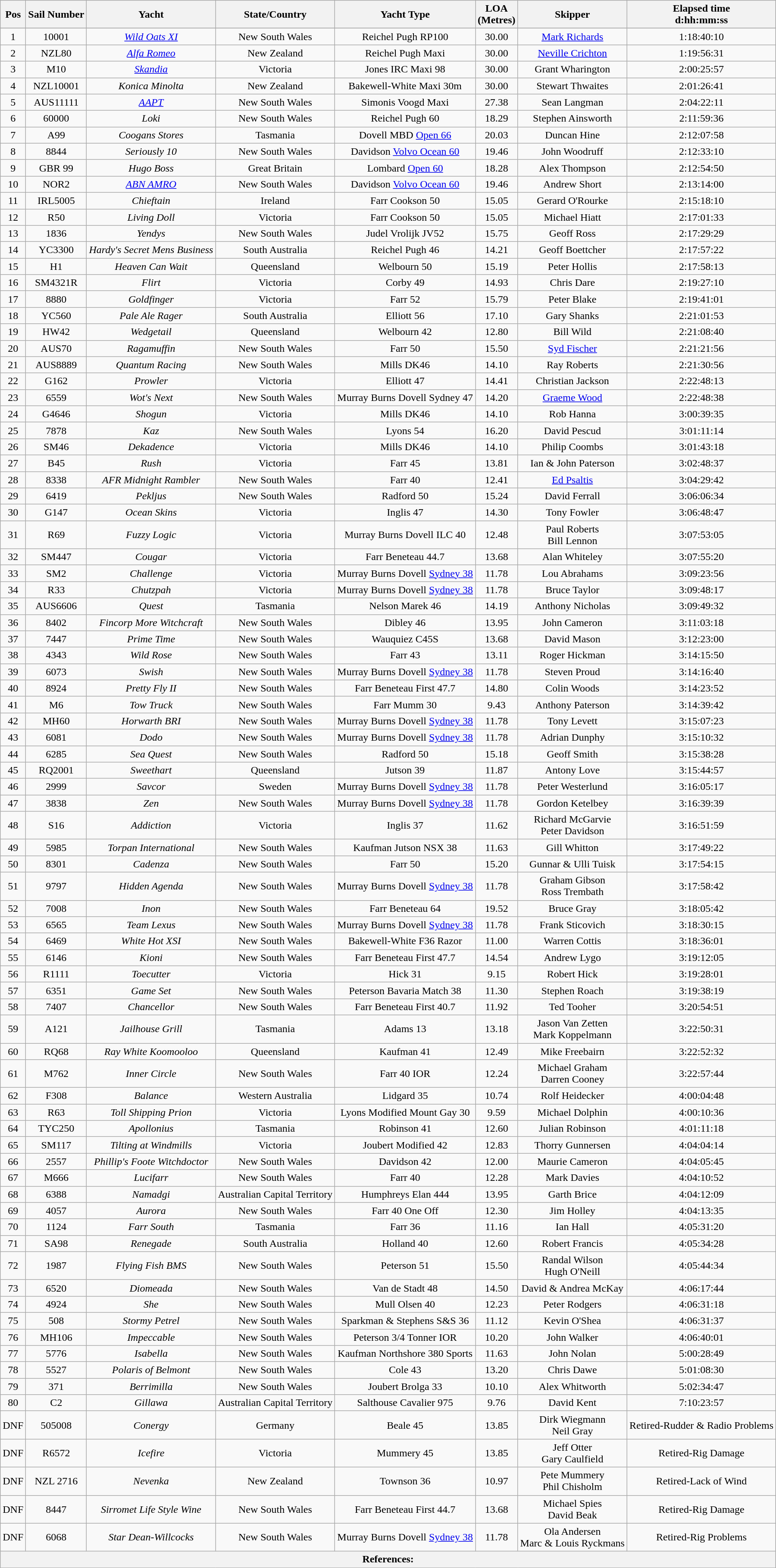<table class="wikitable sortable" style="text-align: center;" "font-size: 100%;">
<tr>
<th>Pos</th>
<th>Sail Number</th>
<th>Yacht</th>
<th>State/Country</th>
<th>Yacht Type</th>
<th>LOA <br>(Metres)</th>
<th>Skipper</th>
<th>Elapsed time <br>d:hh:mm:ss</th>
</tr>
<tr style="font-weight:bold">
</tr>
<tr>
<td>1</td>
<td>10001</td>
<td><em><a href='#'>Wild Oats XI</a></em></td>
<td> New South Wales</td>
<td>Reichel Pugh RP100</td>
<td>30.00</td>
<td><a href='#'>Mark Richards</a></td>
<td>1:18:40:10</td>
</tr>
<tr>
<td>2</td>
<td>NZL80</td>
<td><em><a href='#'>Alfa Romeo</a></em></td>
<td> New Zealand</td>
<td>Reichel Pugh Maxi</td>
<td>30.00</td>
<td><a href='#'>Neville Crichton</a></td>
<td>1:19:56:31</td>
</tr>
<tr>
<td>3</td>
<td>M10</td>
<td><em><a href='#'>Skandia</a></em></td>
<td> Victoria</td>
<td>Jones IRC Maxi 98</td>
<td>30.00</td>
<td>Grant Wharington</td>
<td>2:00:25:57</td>
</tr>
<tr>
<td>4</td>
<td>NZL10001</td>
<td><em>Konica Minolta</em></td>
<td> New Zealand</td>
<td>Bakewell-White Maxi 30m</td>
<td>30.00</td>
<td>Stewart Thwaites</td>
<td>2:01:26:41</td>
</tr>
<tr>
<td>5</td>
<td>AUS11111</td>
<td><em><a href='#'>AAPT</a></em></td>
<td> New South Wales</td>
<td>Simonis Voogd Maxi</td>
<td>27.38</td>
<td>Sean Langman</td>
<td>2:04:22:11</td>
</tr>
<tr>
<td>6</td>
<td>60000</td>
<td><em>Loki</em></td>
<td> New South Wales</td>
<td>Reichel Pugh 60</td>
<td>18.29</td>
<td>Stephen Ainsworth</td>
<td>2:11:59:36</td>
</tr>
<tr>
<td>7</td>
<td>A99</td>
<td><em>Coogans Stores</em></td>
<td> Tasmania</td>
<td>Dovell MBD <a href='#'>Open 66</a></td>
<td>20.03</td>
<td>Duncan Hine</td>
<td>2:12:07:58</td>
</tr>
<tr>
<td>8</td>
<td>8844</td>
<td><em>Seriously 10 </em></td>
<td> New South Wales</td>
<td>Davidson <a href='#'>Volvo Ocean 60</a></td>
<td>19.46</td>
<td>John Woodruff</td>
<td>2:12:33:10</td>
</tr>
<tr>
<td>9</td>
<td>GBR 99</td>
<td><em>Hugo Boss</em></td>
<td> Great Britain</td>
<td>Lombard <a href='#'>Open 60</a></td>
<td>18.28</td>
<td>Alex Thompson</td>
<td>2:12:54:50</td>
</tr>
<tr>
<td>10</td>
<td>NOR2</td>
<td><em><a href='#'>ABN AMRO</a></em></td>
<td> New South Wales</td>
<td>Davidson <a href='#'>Volvo Ocean 60</a></td>
<td>19.46</td>
<td>Andrew Short</td>
<td>2:13:14:00</td>
</tr>
<tr>
<td>11</td>
<td>IRL5005</td>
<td><em>Chieftain</em></td>
<td> Ireland</td>
<td>Farr Cookson 50</td>
<td>15.05</td>
<td>Gerard O'Rourke</td>
<td>2:15:18:10</td>
</tr>
<tr>
<td>12</td>
<td>R50</td>
<td><em>Living Doll</em></td>
<td> Victoria</td>
<td>Farr Cookson 50</td>
<td>15.05</td>
<td>Michael Hiatt</td>
<td>2:17:01:33</td>
</tr>
<tr>
<td>13</td>
<td>1836</td>
<td><em>Yendys</em></td>
<td> New South Wales</td>
<td>Judel Vrolijk JV52</td>
<td>15.75</td>
<td>Geoff Ross</td>
<td>2:17:29:29</td>
</tr>
<tr>
<td>14</td>
<td>YC3300</td>
<td><em>Hardy's Secret Mens Business</em></td>
<td> South Australia</td>
<td>Reichel Pugh 46</td>
<td>14.21</td>
<td>Geoff Boettcher</td>
<td>2:17:57:22</td>
</tr>
<tr>
<td>15</td>
<td>H1</td>
<td><em>Heaven Can Wait</em></td>
<td> Queensland</td>
<td>Welbourn 50</td>
<td>15.19</td>
<td>Peter Hollis</td>
<td>2:17:58:13</td>
</tr>
<tr>
<td>16</td>
<td>SM4321R</td>
<td><em>Flirt</em></td>
<td> Victoria</td>
<td>Corby 49</td>
<td>14.93</td>
<td>Chris Dare</td>
<td>2:19:27:10</td>
</tr>
<tr>
<td>17</td>
<td>8880</td>
<td><em>Goldfinger</em></td>
<td> Victoria</td>
<td>Farr 52</td>
<td>15.79</td>
<td>Peter Blake</td>
<td>2:19:41:01</td>
</tr>
<tr>
<td>18</td>
<td>YC560</td>
<td><em>Pale Ale Rager</em></td>
<td> South Australia</td>
<td>Elliott 56</td>
<td>17.10</td>
<td>Gary Shanks</td>
<td>2:21:01:53</td>
</tr>
<tr>
<td>19</td>
<td>HW42</td>
<td><em>Wedgetail</em></td>
<td> Queensland</td>
<td>Welbourn 42</td>
<td>12.80</td>
<td>Bill Wild</td>
<td>2:21:08:40</td>
</tr>
<tr>
<td>20</td>
<td>AUS70</td>
<td><em>Ragamuffin</em></td>
<td> New South Wales</td>
<td>Farr 50</td>
<td>15.50</td>
<td><a href='#'>Syd Fischer</a></td>
<td>2:21:21:56</td>
</tr>
<tr>
<td>21</td>
<td>AUS8889</td>
<td><em>Quantum Racing</em></td>
<td> New South Wales</td>
<td>Mills DK46</td>
<td>14.10</td>
<td>Ray Roberts</td>
<td>2:21:30:56</td>
</tr>
<tr>
<td>22</td>
<td>G162</td>
<td><em>Prowler</em></td>
<td> Victoria</td>
<td>Elliott 47</td>
<td>14.41</td>
<td>Christian Jackson</td>
<td>2:22:48:13</td>
</tr>
<tr>
<td>23</td>
<td>6559</td>
<td><em>Wot's Next</em></td>
<td> New South Wales</td>
<td>Murray Burns Dovell Sydney 47</td>
<td>14.20</td>
<td><a href='#'>Graeme Wood</a></td>
<td>2:22:48:38</td>
</tr>
<tr>
<td>24</td>
<td>G4646</td>
<td><em>Shogun</em></td>
<td> Victoria</td>
<td>Mills DK46</td>
<td>14.10</td>
<td>Rob Hanna</td>
<td>3:00:39:35</td>
</tr>
<tr>
<td>25</td>
<td>7878</td>
<td><em>Kaz</em></td>
<td> New South Wales</td>
<td>Lyons 54</td>
<td>16.20</td>
<td>David Pescud</td>
<td>3:01:11:14</td>
</tr>
<tr>
<td>26</td>
<td>SM46</td>
<td><em>Dekadence</em></td>
<td> Victoria</td>
<td>Mills DK46</td>
<td>14.10</td>
<td>Philip Coombs</td>
<td>3:01:43:18</td>
</tr>
<tr>
<td>27</td>
<td>B45</td>
<td><em>Rush</em></td>
<td> Victoria</td>
<td>Farr 45</td>
<td>13.81</td>
<td>Ian & John Paterson</td>
<td>3:02:48:37</td>
</tr>
<tr>
<td>28</td>
<td>8338</td>
<td><em>AFR Midnight Rambler</em></td>
<td> New South Wales</td>
<td>Farr 40</td>
<td>12.41</td>
<td><a href='#'>Ed Psaltis</a></td>
<td>3:04:29:42</td>
</tr>
<tr>
<td>29</td>
<td>6419</td>
<td><em>Pekljus</em></td>
<td> New South Wales</td>
<td>Radford 50</td>
<td>15.24</td>
<td>David Ferrall</td>
<td>3:06:06:34</td>
</tr>
<tr>
<td>30</td>
<td>G147</td>
<td><em>Ocean Skins</em></td>
<td> Victoria</td>
<td>Inglis 47</td>
<td>14.30</td>
<td>Tony Fowler</td>
<td>3:06:48:47</td>
</tr>
<tr>
<td>31</td>
<td>R69</td>
<td><em>Fuzzy Logic</em></td>
<td> Victoria</td>
<td>Murray Burns Dovell ILC 40</td>
<td>12.48</td>
<td>Paul Roberts <br> Bill Lennon</td>
<td>3:07:53:05</td>
</tr>
<tr>
<td>32</td>
<td>SM447</td>
<td><em>Cougar</em></td>
<td> Victoria</td>
<td>Farr Beneteau 44.7</td>
<td>13.68</td>
<td>Alan Whiteley</td>
<td>3:07:55:20</td>
</tr>
<tr>
<td>33</td>
<td>SM2</td>
<td><em>Challenge</em></td>
<td> Victoria</td>
<td>Murray Burns Dovell <a href='#'>Sydney 38</a></td>
<td>11.78</td>
<td>Lou Abrahams</td>
<td>3:09:23:56</td>
</tr>
<tr>
<td>34</td>
<td>R33</td>
<td><em>Chutzpah</em></td>
<td> Victoria</td>
<td>Murray Burns Dovell <a href='#'>Sydney 38</a></td>
<td>11.78</td>
<td>Bruce Taylor</td>
<td>3:09:48:17</td>
</tr>
<tr>
<td>35</td>
<td>AUS6606</td>
<td><em>Quest</em></td>
<td> Tasmania</td>
<td>Nelson Marek 46</td>
<td>14.19</td>
<td>Anthony Nicholas</td>
<td>3:09:49:32</td>
</tr>
<tr>
<td>36</td>
<td>8402</td>
<td><em>Fincorp More Witchcraft</em></td>
<td> New South Wales</td>
<td>Dibley 46</td>
<td>13.95</td>
<td>John Cameron</td>
<td>3:11:03:18</td>
</tr>
<tr>
<td>37</td>
<td>7447</td>
<td><em>Prime Time</em></td>
<td> New South Wales</td>
<td>Wauquiez C45S</td>
<td>13.68</td>
<td>David Mason</td>
<td>3:12:23:00</td>
</tr>
<tr>
<td>38</td>
<td>4343</td>
<td><em>Wild Rose</em></td>
<td> New South Wales</td>
<td>Farr 43</td>
<td>13.11</td>
<td>Roger Hickman</td>
<td>3:14:15:50</td>
</tr>
<tr>
<td>39</td>
<td>6073</td>
<td><em>Swish</em></td>
<td> New South Wales</td>
<td>Murray Burns Dovell <a href='#'>Sydney 38</a></td>
<td>11.78</td>
<td>Steven Proud</td>
<td>3:14:16:40</td>
</tr>
<tr>
<td>40</td>
<td>8924</td>
<td><em>Pretty Fly II</em></td>
<td> New South Wales</td>
<td>Farr Beneteau First 47.7</td>
<td>14.80</td>
<td>Colin Woods</td>
<td>3:14:23:52</td>
</tr>
<tr>
<td>41</td>
<td>M6</td>
<td><em>Tow Truck</em></td>
<td> New South Wales</td>
<td>Farr Mumm 30</td>
<td>9.43</td>
<td>Anthony Paterson</td>
<td>3:14:39:42</td>
</tr>
<tr>
<td>42</td>
<td>MH60</td>
<td><em>Horwarth BRI</em></td>
<td> New South Wales</td>
<td>Murray Burns Dovell <a href='#'>Sydney 38</a></td>
<td>11.78</td>
<td>Tony Levett</td>
<td>3:15:07:23</td>
</tr>
<tr>
<td>43</td>
<td>6081</td>
<td><em>Dodo</em></td>
<td> New South Wales</td>
<td>Murray Burns Dovell <a href='#'>Sydney 38</a></td>
<td>11.78</td>
<td>Adrian Dunphy</td>
<td>3:15:10:32</td>
</tr>
<tr>
<td>44</td>
<td>6285</td>
<td><em>Sea Quest</em></td>
<td> New South Wales</td>
<td>Radford 50</td>
<td>15.18</td>
<td>Geoff Smith</td>
<td>3:15:38:28</td>
</tr>
<tr>
<td>45</td>
<td>RQ2001</td>
<td><em>Sweethart</em></td>
<td> Queensland</td>
<td>Jutson 39</td>
<td>11.87</td>
<td>Antony Love</td>
<td>3:15:44:57</td>
</tr>
<tr>
<td>46</td>
<td>2999</td>
<td><em>Savcor</em></td>
<td> Sweden</td>
<td>Murray Burns Dovell <a href='#'>Sydney 38</a></td>
<td>11.78</td>
<td>Peter Westerlund</td>
<td>3:16:05:17</td>
</tr>
<tr>
<td>47</td>
<td>3838</td>
<td><em>Zen</em></td>
<td> New South Wales</td>
<td>Murray Burns Dovell <a href='#'>Sydney 38</a></td>
<td>11.78</td>
<td>Gordon Ketelbey</td>
<td>3:16:39:39</td>
</tr>
<tr>
<td>48</td>
<td>S16</td>
<td><em>Addiction</em></td>
<td> Victoria</td>
<td>Inglis 37</td>
<td>11.62</td>
<td>Richard McGarvie <br> Peter Davidson</td>
<td>3:16:51:59</td>
</tr>
<tr>
<td>49</td>
<td>5985</td>
<td><em>Torpan International</em></td>
<td> New South Wales</td>
<td>Kaufman Jutson NSX 38</td>
<td>11.63</td>
<td>Gill Whitton</td>
<td>3:17:49:22</td>
</tr>
<tr>
<td>50</td>
<td>8301</td>
<td><em>Cadenza</em></td>
<td> New South Wales</td>
<td>Farr 50</td>
<td>15.20</td>
<td>Gunnar & Ulli Tuisk</td>
<td>3:17:54:15</td>
</tr>
<tr>
<td>51</td>
<td>9797</td>
<td><em>Hidden Agenda</em></td>
<td> New South Wales</td>
<td>Murray Burns Dovell <a href='#'>Sydney 38</a></td>
<td>11.78</td>
<td>Graham Gibson <br> Ross Trembath</td>
<td>3:17:58:42</td>
</tr>
<tr>
<td>52</td>
<td>7008</td>
<td><em>Inon</em></td>
<td> New South Wales</td>
<td>Farr Beneteau 64</td>
<td>19.52</td>
<td>Bruce Gray</td>
<td>3:18:05:42</td>
</tr>
<tr>
<td>53</td>
<td>6565</td>
<td><em>Team Lexus</em></td>
<td> New South Wales</td>
<td>Murray Burns Dovell <a href='#'>Sydney 38</a></td>
<td>11.78</td>
<td>Frank Sticovich</td>
<td>3:18:30:15</td>
</tr>
<tr>
<td>54</td>
<td>6469</td>
<td><em>White Hot XSI</em></td>
<td> New South Wales</td>
<td>Bakewell-White F36 Razor</td>
<td>11.00</td>
<td>Warren Cottis</td>
<td>3:18:36:01</td>
</tr>
<tr>
<td>55</td>
<td>6146</td>
<td><em>Kioni</em></td>
<td> New South Wales</td>
<td>Farr Beneteau First 47.7</td>
<td>14.54</td>
<td>Andrew Lygo</td>
<td>3:19:12:05</td>
</tr>
<tr>
<td>56</td>
<td>R1111</td>
<td><em>Toecutter</em></td>
<td> Victoria</td>
<td>Hick 31</td>
<td>9.15</td>
<td>Robert Hick</td>
<td>3:19:28:01</td>
</tr>
<tr>
<td>57</td>
<td>6351</td>
<td><em>Game Set</em></td>
<td> New South Wales</td>
<td>Peterson Bavaria Match 38</td>
<td>11.30</td>
<td>Stephen Roach</td>
<td>3:19:38:19</td>
</tr>
<tr>
<td>58</td>
<td>7407</td>
<td><em>Chancellor</em></td>
<td> New South Wales</td>
<td>Farr Beneteau First 40.7</td>
<td>11.92</td>
<td>Ted Tooher</td>
<td>3:20:54:51</td>
</tr>
<tr>
<td>59</td>
<td>A121</td>
<td><em>Jailhouse Grill</em></td>
<td> Tasmania</td>
<td>Adams 13</td>
<td>13.18</td>
<td>Jason Van Zetten <br> Mark Koppelmann</td>
<td>3:22:50:31</td>
</tr>
<tr>
<td>60</td>
<td>RQ68</td>
<td><em>Ray White Koomooloo</em></td>
<td> Queensland</td>
<td>Kaufman 41</td>
<td>12.49</td>
<td>Mike Freebairn</td>
<td>3:22:52:32</td>
</tr>
<tr>
<td>61</td>
<td>M762</td>
<td><em>Inner Circle</em></td>
<td> New South Wales</td>
<td>Farr 40 IOR</td>
<td>12.24</td>
<td>Michael Graham <br> Darren Cooney</td>
<td>3:22:57:44</td>
</tr>
<tr>
<td>62</td>
<td>F308</td>
<td><em>Balance</em></td>
<td> Western Australia</td>
<td>Lidgard 35</td>
<td>10.74</td>
<td>Rolf Heidecker</td>
<td>4:00:04:48</td>
</tr>
<tr>
<td>63</td>
<td>R63</td>
<td><em>Toll Shipping Prion</em></td>
<td> Victoria</td>
<td>Lyons Modified Mount Gay 30</td>
<td>9.59</td>
<td>Michael Dolphin</td>
<td>4:00:10:36</td>
</tr>
<tr>
<td>64</td>
<td>TYC250</td>
<td><em>Apollonius</em></td>
<td> Tasmania</td>
<td>Robinson 41</td>
<td>12.60</td>
<td>Julian Robinson</td>
<td>4:01:11:18</td>
</tr>
<tr>
<td>65</td>
<td>SM117</td>
<td><em>Tilting at Windmills</em></td>
<td> Victoria</td>
<td>Joubert Modified 42</td>
<td>12.83</td>
<td>Thorry Gunnersen</td>
<td>4:04:04:14</td>
</tr>
<tr>
<td>66</td>
<td>2557</td>
<td><em>Phillip's Foote Witchdoctor</em></td>
<td> New South Wales</td>
<td>Davidson 42</td>
<td>12.00</td>
<td>Maurie Cameron</td>
<td>4:04:05:45</td>
</tr>
<tr>
<td>67</td>
<td>M666</td>
<td><em>Lucifarr</em></td>
<td> New South Wales</td>
<td>Farr 40</td>
<td>12.28</td>
<td>Mark Davies</td>
<td>4:04:10:52</td>
</tr>
<tr>
<td>68</td>
<td>6388</td>
<td><em>Namadgi</em></td>
<td> Australian Capital Territory</td>
<td>Humphreys Elan 444</td>
<td>13.95</td>
<td>Garth Brice</td>
<td>4:04:12:09</td>
</tr>
<tr>
<td>69</td>
<td>4057</td>
<td><em>Aurora</em></td>
<td> New South Wales</td>
<td>Farr 40 One Off</td>
<td>12.30</td>
<td>Jim Holley</td>
<td>4:04:13:35</td>
</tr>
<tr>
<td>70</td>
<td>1124</td>
<td><em>Farr South</em></td>
<td> Tasmania</td>
<td>Farr 36</td>
<td>11.16</td>
<td>Ian Hall</td>
<td>4:05:31:20</td>
</tr>
<tr>
<td>71</td>
<td>SA98</td>
<td><em>Renegade</em></td>
<td> South Australia</td>
<td>Holland 40</td>
<td>12.60</td>
<td>Robert Francis</td>
<td>4:05:34:28</td>
</tr>
<tr>
<td>72</td>
<td>1987</td>
<td><em>Flying Fish BMS</em></td>
<td> New South Wales</td>
<td>Peterson 51</td>
<td>15.50</td>
<td>Randal Wilson <br> Hugh O'Neill</td>
<td>4:05:44:34</td>
</tr>
<tr>
<td>73</td>
<td>6520</td>
<td><em>Diomeada</em></td>
<td> New South Wales</td>
<td>Van de Stadt 48</td>
<td>14.50</td>
<td>David & Andrea McKay</td>
<td>4:06:17:44</td>
</tr>
<tr>
<td>74</td>
<td>4924</td>
<td><em>She</em></td>
<td> New South Wales</td>
<td>Mull Olsen 40</td>
<td>12.23</td>
<td>Peter Rodgers</td>
<td>4:06:31:18</td>
</tr>
<tr>
<td>75</td>
<td>508</td>
<td><em>Stormy Petrel</em></td>
<td> New South Wales</td>
<td>Sparkman & Stephens S&S 36</td>
<td>11.12</td>
<td>Kevin O'Shea</td>
<td>4:06:31:37</td>
</tr>
<tr>
<td>76</td>
<td>MH106</td>
<td><em>Impeccable</em></td>
<td> New South Wales</td>
<td>Peterson 3/4 Tonner IOR</td>
<td>10.20</td>
<td>John Walker</td>
<td>4:06:40:01</td>
</tr>
<tr>
<td>77</td>
<td>5776</td>
<td><em>Isabella</em></td>
<td> New South Wales</td>
<td>Kaufman Northshore 380 Sports</td>
<td>11.63</td>
<td>John Nolan</td>
<td>5:00:28:49</td>
</tr>
<tr>
<td>78</td>
<td>5527</td>
<td><em>Polaris of Belmont</em></td>
<td> New South Wales</td>
<td>Cole 43</td>
<td>13.20</td>
<td>Chris Dawe</td>
<td>5:01:08:30</td>
</tr>
<tr>
<td>79</td>
<td>371</td>
<td><em>Berrimilla</em></td>
<td> New South Wales</td>
<td>Joubert Brolga 33</td>
<td>10.10</td>
<td>Alex Whitworth</td>
<td>5:02:34:47</td>
</tr>
<tr>
<td>80</td>
<td>C2</td>
<td><em>Gillawa</em></td>
<td> Australian Capital Territory</td>
<td>Salthouse Cavalier 975</td>
<td>9.76</td>
<td>David Kent</td>
<td>7:10:23:57</td>
</tr>
<tr>
<td>DNF</td>
<td>505008</td>
<td><em>Conergy</em></td>
<td> Germany</td>
<td>Beale 45</td>
<td>13.85</td>
<td>Dirk Wiegmann <br> Neil Gray</td>
<td>Retired-Rudder & Radio Problems</td>
</tr>
<tr>
<td>DNF</td>
<td>R6572</td>
<td><em>Icefire</em></td>
<td> Victoria</td>
<td>Mummery 45</td>
<td>13.85</td>
<td>Jeff Otter <br> Gary Caulfield</td>
<td>Retired-Rig Damage</td>
</tr>
<tr>
<td>DNF</td>
<td>NZL 2716</td>
<td><em>Nevenka</em></td>
<td> New Zealand</td>
<td>Townson 36</td>
<td>10.97</td>
<td>Pete Mummery <br> Phil Chisholm</td>
<td>Retired-Lack of Wind</td>
</tr>
<tr>
<td>DNF</td>
<td>8447</td>
<td><em>Sirromet Life Style Wine</em></td>
<td> New South Wales</td>
<td>Farr Beneteau First 44.7</td>
<td>13.68</td>
<td>Michael Spies <br> David Beak</td>
<td>Retired-Rig Damage</td>
</tr>
<tr>
<td>DNF</td>
<td>6068</td>
<td><em>Star Dean-Willcocks</em></td>
<td> New South Wales</td>
<td>Murray Burns Dovell <a href='#'>Sydney 38</a></td>
<td>11.78</td>
<td>Ola Andersen <br> Marc & Louis Ryckmans</td>
<td>Retired-Rig Problems</td>
</tr>
<tr>
<th colspan=8>References:</th>
</tr>
</table>
